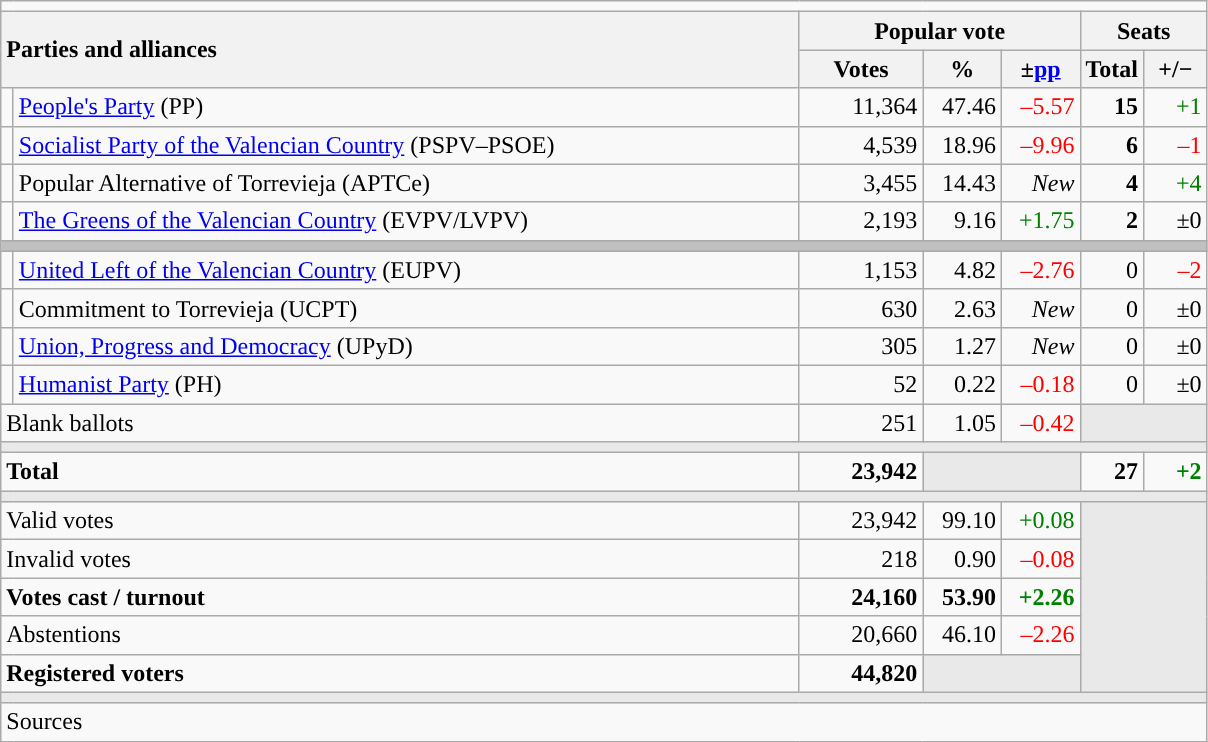<table class="wikitable" style="text-align:right;">
<tr>
<td colspan="7"></td>
</tr>
<tr>
<th style="text-align:left;" rowspan="2" colspan="2" width="525">Parties and alliances</th>
<th colspan="3">Popular vote</th>
<th colspan="2">Seats</th>
</tr>
<tr>
<th width="75">Votes</th>
<th width="45">%</th>
<th width="45">±<a href='#'>pp</a></th>
<th width="35">Total</th>
<th width="35">+/−</th>
</tr>
<tr>
<td width="1" style="color:inherit;background:"></td>
<td align="left"><a href='#'>People's Party</a> (PP)</td>
<td>11,364</td>
<td>47.46</td>
<td style="color:red;">–5.57</td>
<td><strong>15</strong></td>
<td style="color:green;">+1</td>
</tr>
<tr>
<td style="color:inherit;background:"></td>
<td align="left"><a href='#'>Socialist Party of the Valencian Country</a> (PSPV–PSOE)</td>
<td>4,539</td>
<td>18.96</td>
<td style="color:red;">–9.96</td>
<td><strong>6</strong></td>
<td style="color:red;">–1</td>
</tr>
<tr>
<td style="color:inherit;background:"></td>
<td align="left">Popular Alternative of Torrevieja (APTCe)</td>
<td>3,455</td>
<td>14.43</td>
<td><em>New</em></td>
<td><strong>4</strong></td>
<td style="color:green;">+4</td>
</tr>
<tr>
<td style="color:inherit;background:"></td>
<td align="left"><a href='#'>The Greens of the Valencian Country</a> (EVPV/LVPV)</td>
<td>2,193</td>
<td>9.16</td>
<td style="color:green;">+1.75</td>
<td><strong>2</strong></td>
<td>±0</td>
</tr>
<tr>
<td colspan="7" bgcolor="#C0C0C0"></td>
</tr>
<tr>
<td style="color:inherit;background:"></td>
<td align="left"><a href='#'>United Left of the Valencian Country</a> (EUPV)</td>
<td>1,153</td>
<td>4.82</td>
<td style="color:red;">–2.76</td>
<td>0</td>
<td style="color:red;">–2</td>
</tr>
<tr>
<td style="color:inherit;background:"></td>
<td align="left">Commitment to Torrevieja (UCPT)</td>
<td>630</td>
<td>2.63</td>
<td><em>New</em></td>
<td>0</td>
<td>±0</td>
</tr>
<tr>
<td style="color:inherit;background:"></td>
<td align="left"><a href='#'>Union, Progress and Democracy</a> (UPyD)</td>
<td>305</td>
<td>1.27</td>
<td><em>New</em></td>
<td>0</td>
<td>±0</td>
</tr>
<tr>
<td style="color:inherit;background:"></td>
<td align="left"><a href='#'>Humanist Party</a> (PH)</td>
<td>52</td>
<td>0.22</td>
<td style="color:red;">–0.18</td>
<td>0</td>
<td>±0</td>
</tr>
<tr>
<td align="left" colspan="2">Blank ballots</td>
<td>251</td>
<td>1.05</td>
<td style="color:red;">–0.42</td>
<td bgcolor="#E9E9E9" colspan="2"></td>
</tr>
<tr>
<td colspan="7" bgcolor="#E9E9E9"></td>
</tr>
<tr style="font-weight:bold;">
<td align="left" colspan="2">Total</td>
<td>23,942</td>
<td bgcolor="#E9E9E9" colspan="2"></td>
<td>27</td>
<td style="color:green;">+2</td>
</tr>
<tr>
<td colspan="7" bgcolor="#E9E9E9"></td>
</tr>
<tr>
<td align="left" colspan="2">Valid votes</td>
<td>23,942</td>
<td>99.10</td>
<td style="color:green;">+0.08</td>
<td bgcolor="#E9E9E9" colspan="2" rowspan="5"></td>
</tr>
<tr>
<td align="left" colspan="2">Invalid votes</td>
<td>218</td>
<td>0.90</td>
<td style="color:red;">–0.08</td>
</tr>
<tr style="font-weight:bold;">
<td align="left" colspan="2">Votes cast / turnout</td>
<td>24,160</td>
<td>53.90</td>
<td style="color:green;">+2.26</td>
</tr>
<tr>
<td align="left" colspan="2">Abstentions</td>
<td>20,660</td>
<td>46.10</td>
<td style="color:red;">–2.26</td>
</tr>
<tr style="font-weight:bold;">
<td align="left" colspan="2">Registered voters</td>
<td>44,820</td>
<td bgcolor="#E9E9E9" colspan="2"></td>
</tr>
<tr>
<td colspan="7" bgcolor="#E9E9E9"></td>
</tr>
<tr>
<td align="left" colspan="7">Sources</td>
</tr>
</table>
